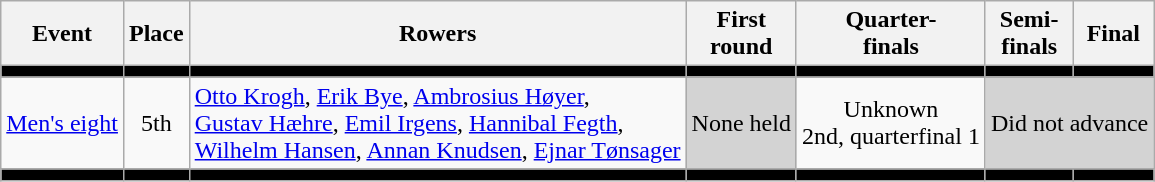<table class=wikitable>
<tr>
<th>Event</th>
<th>Place</th>
<th>Rowers</th>
<th>First <br> round</th>
<th>Quarter-<br>finals</th>
<th>Semi-<br>finals</th>
<th>Final</th>
</tr>
<tr bgcolor=black>
<td></td>
<td></td>
<td></td>
<td></td>
<td></td>
<td></td>
<td></td>
</tr>
<tr align=center>
<td align=left><a href='#'>Men's eight</a></td>
<td>5th</td>
<td align=left><a href='#'>Otto Krogh</a>, <a href='#'>Erik Bye</a>, <a href='#'>Ambrosius Høyer</a>, <br> <a href='#'>Gustav Hæhre</a>, <a href='#'>Emil Irgens</a>, <a href='#'>Hannibal Fegth</a>, <br> <a href='#'>Wilhelm Hansen</a>, <a href='#'>Annan Knudsen</a>, <a href='#'>Ejnar Tønsager</a></td>
<td bgcolor=lightgray>None held</td>
<td>Unknown <br> 2nd, quarterfinal 1</td>
<td colspan=2 bgcolor=lightgray>Did not advance</td>
</tr>
<tr bgcolor=black>
<td></td>
<td></td>
<td></td>
<td></td>
<td></td>
<td></td>
<td></td>
</tr>
</table>
